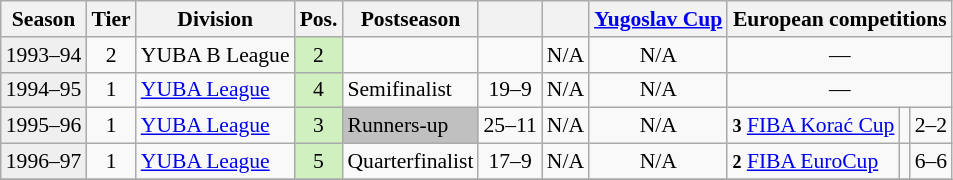<table class="wikitable" style="font-size:90%; text-align:center">
<tr>
<th>Season</th>
<th>Tier</th>
<th>Division</th>
<th>Pos.</th>
<th>Postseason</th>
<th></th>
<th></th>
<th><a href='#'>Yugoslav Cup</a></th>
<th colspan=3>European competitions</th>
</tr>
<tr>
<td bgcolor=#efefef>1993–94</td>
<td>2</td>
<td align=left>YUBA B League</td>
<td bgcolor=#D0F0C0>2</td>
<td></td>
<td></td>
<td>N/A</td>
<td>N/A</td>
<td colspan=3>—</td>
</tr>
<tr>
<td bgcolor=#efefef>1994–95</td>
<td>1</td>
<td align=left><a href='#'>YUBA League</a></td>
<td bgcolor=#D0F0C0>4</td>
<td align=left>Semifinalist</td>
<td>19–9</td>
<td>N/A</td>
<td>N/A</td>
<td colspan=3>—</td>
</tr>
<tr>
<td bgcolor=#efefef>1995–96</td>
<td>1</td>
<td align=left><a href='#'>YUBA League</a></td>
<td bgcolor=#D0F0C0>3</td>
<td align=left bgcolor=silver>Runners-up</td>
<td>25–11</td>
<td>N/A</td>
<td>N/A</td>
<td align=left><small><strong>3</strong></small> <a href='#'>FIBA Korać Cup</a></td>
<td></td>
<td>2–2</td>
</tr>
<tr>
<td bgcolor=#efefef>1996–97</td>
<td>1</td>
<td align=left><a href='#'>YUBA League</a></td>
<td bgcolor=#D0F0C0>5</td>
<td align=left>Quarterfinalist</td>
<td>17–9</td>
<td>N/A</td>
<td>N/A</td>
<td align=left><small><strong>2</strong></small> <a href='#'>FIBA EuroCup</a></td>
<td></td>
<td>6–6</td>
</tr>
<tr>
</tr>
</table>
